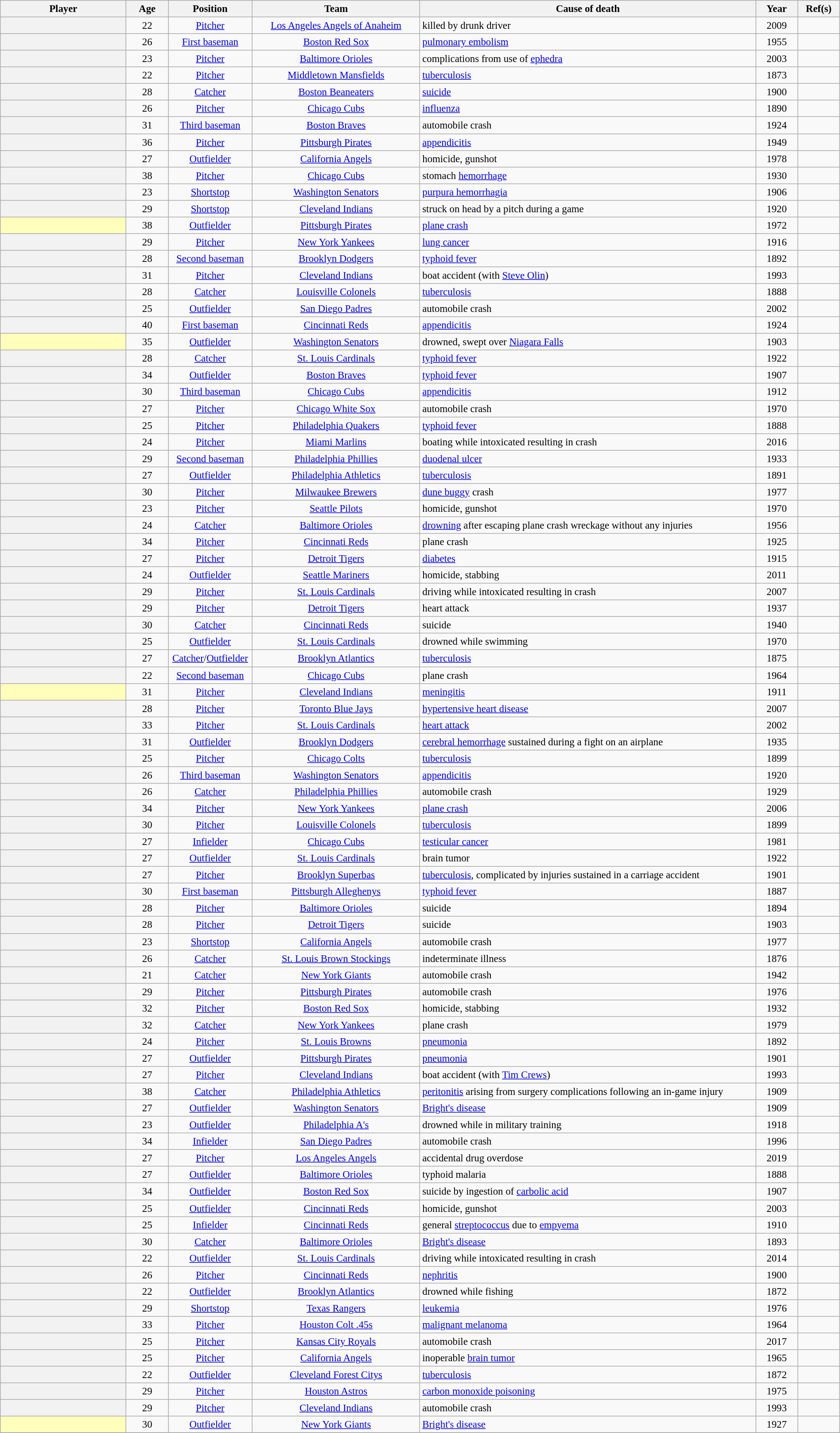<table class="wikitable sortable plainrowheaders" style="width: 100%; font-size:95%; text-align:center;">
<tr>
<th scope="col" style="width: 15%;">Player</th>
<th scope="col" style="width: 5%;">Age</th>
<th scope="col" style="width: 10%;">Position</th>
<th scope="col" style="width: 20%;">Team</th>
<th scope="col" style="width: 40%;">Cause of death</th>
<th scope="col" style="width: 5%;">Year</th>
<th scope="col" class=unsortable style="width: 5%;">Ref(s)</th>
</tr>
<tr>
<th scope="row" style="text-align:center"></th>
<td>22</td>
<td><a href='#'>Pitcher</a></td>
<td><a href='#'>Los Angeles Angels of Anaheim</a></td>
<td align=left>killed by drunk driver</td>
<td>2009</td>
<td></td>
</tr>
<tr>
<th scope="row" style="text-align:center"></th>
<td>26</td>
<td><a href='#'>First baseman</a></td>
<td><a href='#'>Boston Red Sox</a></td>
<td align=left><a href='#'>pulmonary embolism</a></td>
<td>1955</td>
<td></td>
</tr>
<tr>
<th scope="row" style="text-align:center"></th>
<td>23</td>
<td><a href='#'>Pitcher</a></td>
<td><a href='#'>Baltimore Orioles</a></td>
<td align=left>complications from use of <a href='#'>ephedra</a></td>
<td>2003</td>
<td></td>
</tr>
<tr>
<th scope="row" style="text-align:center"></th>
<td>22</td>
<td><a href='#'>Pitcher</a></td>
<td><a href='#'>Middletown Mansfields</a></td>
<td align=left><a href='#'>tuberculosis</a></td>
<td>1873</td>
<td></td>
</tr>
<tr>
<th scope="row" style="text-align:center"></th>
<td>28</td>
<td><a href='#'>Catcher</a></td>
<td><a href='#'>Boston Beaneaters</a></td>
<td align=left><a href='#'>suicide</a></td>
<td>1900</td>
<td></td>
</tr>
<tr>
<th scope="row" style="text-align:center"></th>
<td>26</td>
<td><a href='#'>Pitcher</a></td>
<td><a href='#'>Chicago Cubs</a></td>
<td align=left><a href='#'>influenza</a></td>
<td>1890</td>
<td></td>
</tr>
<tr>
<th scope="row" style="text-align:center"></th>
<td>31</td>
<td><a href='#'>Third baseman</a></td>
<td><a href='#'>Boston Braves</a></td>
<td align=left>automobile crash</td>
<td>1924</td>
<td></td>
</tr>
<tr>
<th scope="row" style="text-align:center"></th>
<td>36</td>
<td><a href='#'>Pitcher</a></td>
<td><a href='#'>Pittsburgh Pirates</a></td>
<td align=left><a href='#'>appendicitis</a></td>
<td>1949</td>
<td></td>
</tr>
<tr>
<th scope="row" style="text-align:center"></th>
<td>27</td>
<td><a href='#'>Outfielder</a></td>
<td><a href='#'>California Angels</a></td>
<td align=left>homicide, gunshot</td>
<td>1978</td>
<td></td>
</tr>
<tr>
<th scope="row" style="text-align:center"></th>
<td>38</td>
<td><a href='#'>Pitcher</a></td>
<td><a href='#'>Chicago Cubs</a></td>
<td align=left>stomach <a href='#'>hemorrhage</a></td>
<td>1930</td>
<td></td>
</tr>
<tr>
<th scope="row" style="text-align:center"></th>
<td>23</td>
<td><a href='#'>Shortstop</a></td>
<td><a href='#'>Washington Senators</a></td>
<td align=left><a href='#'>purpura hemorrhagia</a></td>
<td>1906</td>
<td></td>
</tr>
<tr>
<th scope="row" style="text-align:center;"></th>
<td>29</td>
<td><a href='#'>Shortstop</a></td>
<td><a href='#'>Cleveland Indians</a></td>
<td align=left>struck on head by a pitch during a game</td>
<td>1920</td>
<td></td>
</tr>
<tr>
<th scope="row" style="text-align:center; background:#ffb;"></th>
<td>38</td>
<td><a href='#'>Outfielder</a></td>
<td><a href='#'>Pittsburgh Pirates</a></td>
<td align=left><a href='#'>plane crash</a></td>
<td>1972</td>
<td></td>
</tr>
<tr>
<th scope="row" style="text-align:center"></th>
<td>29</td>
<td><a href='#'>Pitcher</a></td>
<td><a href='#'>New York Yankees</a></td>
<td align=left><a href='#'>lung cancer</a></td>
<td>1916</td>
<td></td>
</tr>
<tr>
<th scope="row" style="text-align:center"></th>
<td>28</td>
<td><a href='#'>Second baseman</a></td>
<td><a href='#'>Brooklyn Dodgers</a></td>
<td align=left><a href='#'>typhoid fever</a></td>
<td>1892</td>
<td></td>
</tr>
<tr>
<th scope="row" style="text-align:center"></th>
<td>31</td>
<td><a href='#'>Pitcher</a></td>
<td><a href='#'>Cleveland Indians</a></td>
<td align=left>boat accident (with <a href='#'>Steve Olin</a>)</td>
<td>1993</td>
<td></td>
</tr>
<tr>
<th scope="row" style="text-align:center"></th>
<td>28</td>
<td><a href='#'>Catcher</a></td>
<td><a href='#'>Louisville Colonels</a></td>
<td align=left><a href='#'>tuberculosis</a></td>
<td>1888</td>
<td></td>
</tr>
<tr>
<th scope="row" style="text-align:center"></th>
<td>25</td>
<td><a href='#'>Outfielder</a></td>
<td><a href='#'>San Diego Padres</a></td>
<td align=left>automobile crash</td>
<td>2002</td>
<td></td>
</tr>
<tr>
<th scope="row" style="text-align:center"></th>
<td>40</td>
<td><a href='#'>First baseman</a></td>
<td><a href='#'>Cincinnati Reds</a></td>
<td align=left><a href='#'>appendicitis</a></td>
<td>1924</td>
<td></td>
</tr>
<tr>
<th scope="row" style="text-align:center; background:#ffb;"></th>
<td>35</td>
<td><a href='#'>Outfielder</a></td>
<td><a href='#'>Washington Senators</a></td>
<td align=left>drowned, swept over <a href='#'>Niagara Falls</a></td>
<td>1903</td>
<td></td>
</tr>
<tr>
<th scope="row" style="text-align:center"></th>
<td>28</td>
<td><a href='#'>Catcher</a></td>
<td><a href='#'>St. Louis Cardinals</a></td>
<td align=left><a href='#'>typhoid fever</a></td>
<td>1922</td>
<td></td>
</tr>
<tr>
<th scope="row" style="text-align:center"></th>
<td>34</td>
<td><a href='#'>Outfielder</a></td>
<td><a href='#'>Boston Braves</a></td>
<td align=left><a href='#'>typhoid fever</a></td>
<td>1907</td>
<td></td>
</tr>
<tr>
<th scope="row" style="text-align:center"></th>
<td>30</td>
<td><a href='#'>Third baseman</a></td>
<td><a href='#'>Chicago Cubs</a></td>
<td align=left><a href='#'>appendicitis</a></td>
<td>1912</td>
<td></td>
</tr>
<tr>
<th scope="row" style="text-align:center"></th>
<td>27</td>
<td><a href='#'>Pitcher</a></td>
<td><a href='#'>Chicago White Sox</a></td>
<td align=left>automobile crash</td>
<td>1970</td>
<td></td>
</tr>
<tr>
<th scope="row" style="text-align:center"></th>
<td>25</td>
<td><a href='#'>Pitcher</a></td>
<td><a href='#'>Philadelphia Quakers</a></td>
<td align=left><a href='#'>typhoid fever</a></td>
<td>1888</td>
<td></td>
</tr>
<tr>
<th scope="row" style="text-align:center"></th>
<td>24</td>
<td><a href='#'>Pitcher</a></td>
<td><a href='#'>Miami Marlins</a></td>
<td align=left>boating while intoxicated resulting in crash</td>
<td>2016</td>
<td></td>
</tr>
<tr>
<th scope="row" style="text-align:center"></th>
<td>29</td>
<td><a href='#'>Second baseman</a></td>
<td><a href='#'>Philadelphia Phillies</a></td>
<td align=left><a href='#'>duodenal ulcer</a></td>
<td>1933</td>
<td></td>
</tr>
<tr>
<th scope="row" style="text-align:center"></th>
<td>27</td>
<td><a href='#'>Outfielder</a></td>
<td><a href='#'>Philadelphia Athletics</a></td>
<td align=left><a href='#'>tuberculosis</a></td>
<td>1891</td>
<td></td>
</tr>
<tr>
<th scope="row" style="text-align:center"></th>
<td>30</td>
<td><a href='#'>Pitcher</a></td>
<td><a href='#'>Milwaukee Brewers</a></td>
<td align=left><a href='#'>dune buggy</a> crash</td>
<td>1977</td>
<td></td>
</tr>
<tr>
<th scope="row" style="text-align:center"></th>
<td>23</td>
<td><a href='#'>Pitcher</a></td>
<td><a href='#'>Seattle Pilots</a></td>
<td align=left>homicide, gunshot</td>
<td>1970</td>
<td></td>
</tr>
<tr>
<th scope="row" style="text-align:center"></th>
<td>24</td>
<td><a href='#'>Catcher</a></td>
<td><a href='#'>Baltimore Orioles</a></td>
<td align=left><a href='#'>drowning</a> after escaping plane crash wreckage without any injuries</td>
<td>1956</td>
<td></td>
</tr>
<tr>
<th scope="row" style="text-align:center"></th>
<td>34</td>
<td><a href='#'>Pitcher</a></td>
<td><a href='#'>Cincinnati Reds</a></td>
<td align=left>plane crash</td>
<td>1925</td>
<td></td>
</tr>
<tr>
<th scope="row" style="text-align:center"></th>
<td>27</td>
<td><a href='#'>Pitcher</a></td>
<td><a href='#'>Detroit Tigers</a></td>
<td align=left><a href='#'>diabetes</a></td>
<td>1915</td>
<td></td>
</tr>
<tr>
<th scope="row" style="text-align:center"></th>
<td>24</td>
<td><a href='#'>Outfielder</a></td>
<td><a href='#'>Seattle Mariners</a></td>
<td align=left>homicide, stabbing</td>
<td>2011</td>
<td></td>
</tr>
<tr>
<th scope="row" style="text-align:center"></th>
<td>29</td>
<td><a href='#'>Pitcher</a></td>
<td><a href='#'>St. Louis Cardinals</a></td>
<td align=left>driving while intoxicated resulting in crash</td>
<td>2007</td>
<td></td>
</tr>
<tr>
<th scope="row" style="text-align:center"></th>
<td>29</td>
<td><a href='#'>Pitcher</a></td>
<td><a href='#'>Detroit Tigers</a></td>
<td align=left>heart attack</td>
<td>1937</td>
<td></td>
</tr>
<tr>
<th scope="row" style="text-align:center"></th>
<td>30</td>
<td><a href='#'>Catcher</a></td>
<td><a href='#'>Cincinnati Reds</a></td>
<td align=left>suicide</td>
<td>1940</td>
<td></td>
</tr>
<tr>
<th scope="row" style="text-align:center"></th>
<td>25</td>
<td><a href='#'>Outfielder</a></td>
<td><a href='#'>St. Louis Cardinals</a></td>
<td align=left>drowned while swimming</td>
<td>1970</td>
<td></td>
</tr>
<tr>
<th scope="row" style="text-align:center"></th>
<td>27</td>
<td><a href='#'>Catcher</a>/<a href='#'>Outfielder</a></td>
<td><a href='#'>Brooklyn Atlantics</a></td>
<td align=left><a href='#'>tuberculosis</a></td>
<td>1875</td>
<td></td>
</tr>
<tr>
<th scope="row" style="text-align:center"></th>
<td>22</td>
<td><a href='#'>Second baseman</a></td>
<td><a href='#'>Chicago Cubs</a></td>
<td align=left>plane crash</td>
<td>1964</td>
<td></td>
</tr>
<tr>
<th scope="row" style="text-align:center; background:#ffb;"></th>
<td>31</td>
<td><a href='#'>Pitcher</a></td>
<td><a href='#'>Cleveland Indians</a></td>
<td align=left><a href='#'>meningitis</a></td>
<td>1911</td>
<td></td>
</tr>
<tr>
<th scope="row" style="text-align:center"></th>
<td>28</td>
<td><a href='#'>Pitcher</a></td>
<td><a href='#'>Toronto Blue Jays</a></td>
<td align=left><a href='#'>hypertensive heart disease</a></td>
<td>2007</td>
<td></td>
</tr>
<tr>
<th scope="row" style="text-align:center"></th>
<td>33</td>
<td><a href='#'>Pitcher</a></td>
<td><a href='#'>St. Louis Cardinals</a></td>
<td align=left><a href='#'>heart attack</a></td>
<td>2002</td>
<td></td>
</tr>
<tr>
<th scope="row" style="text-align:center"></th>
<td>31</td>
<td><a href='#'>Outfielder</a></td>
<td><a href='#'>Brooklyn Dodgers</a></td>
<td align=left><a href='#'>cerebral hemorrhage</a> sustained during a fight on an airplane</td>
<td>1935</td>
<td></td>
</tr>
<tr>
<th scope="row" style="text-align:center"></th>
<td>25</td>
<td><a href='#'>Pitcher</a></td>
<td><a href='#'>Chicago Colts</a></td>
<td align=left><a href='#'>tuberculosis</a></td>
<td>1899</td>
<td></td>
</tr>
<tr>
<th scope="row" style="text-align:center"></th>
<td>26</td>
<td><a href='#'>Third baseman</a></td>
<td><a href='#'>Washington Senators</a></td>
<td align=left><a href='#'>appendicitis</a></td>
<td>1920</td>
<td></td>
</tr>
<tr>
<th scope="row" style="text-align:center"></th>
<td>26</td>
<td><a href='#'>Catcher</a></td>
<td><a href='#'>Philadelphia Phillies</a></td>
<td align=left>automobile crash</td>
<td>1929</td>
<td></td>
</tr>
<tr>
<th scope="row" style="text-align:center"></th>
<td>34</td>
<td><a href='#'>Pitcher</a></td>
<td><a href='#'>New York Yankees</a></td>
<td align=left><a href='#'>plane crash</a></td>
<td>2006</td>
<td></td>
</tr>
<tr>
<th scope="row" style="text-align:center"></th>
<td>30</td>
<td><a href='#'>Pitcher</a></td>
<td><a href='#'>Louisville Colonels</a></td>
<td align=left><a href='#'>tuberculosis</a></td>
<td>1899</td>
<td></td>
</tr>
<tr>
<th scope="row" style="text-align:center"></th>
<td>27</td>
<td><a href='#'>Infielder</a></td>
<td><a href='#'>Chicago Cubs</a></td>
<td align=left><a href='#'>testicular cancer</a></td>
<td>1981</td>
<td></td>
</tr>
<tr>
<th scope="row" style="text-align:center"></th>
<td>27</td>
<td><a href='#'>Outfielder</a></td>
<td><a href='#'>St. Louis Cardinals</a></td>
<td align=left>brain tumor</td>
<td>1922</td>
<td></td>
</tr>
<tr>
<th scope="row" style="text-align:center"></th>
<td>27</td>
<td><a href='#'>Pitcher</a></td>
<td><a href='#'>Brooklyn Superbas</a></td>
<td align=left><a href='#'>tuberculosis</a>, complicated by injuries sustained in a carriage accident</td>
<td>1901</td>
<td></td>
</tr>
<tr>
<th scope="row" style="text-align:center"></th>
<td>30</td>
<td><a href='#'>First baseman</a></td>
<td><a href='#'>Pittsburgh Alleghenys</a></td>
<td align=left><a href='#'>typhoid fever</a></td>
<td>1887</td>
<td></td>
</tr>
<tr>
<th scope="row" style="text-align:center"></th>
<td>28</td>
<td><a href='#'>Pitcher</a></td>
<td><a href='#'>Baltimore Orioles</a></td>
<td align=left>suicide</td>
<td>1894</td>
<td></td>
</tr>
<tr>
<th scope="row" style="text-align:center"></th>
<td>28</td>
<td><a href='#'>Pitcher</a></td>
<td><a href='#'>Detroit Tigers</a></td>
<td align=left>suicide</td>
<td>1903</td>
<td></td>
</tr>
<tr>
<th scope="row" style="text-align:center"></th>
<td>23</td>
<td><a href='#'>Shortstop</a></td>
<td><a href='#'>California Angels</a></td>
<td align=left>automobile crash</td>
<td>1977</td>
<td></td>
</tr>
<tr>
<th scope="row" style="text-align:center"></th>
<td>26</td>
<td><a href='#'>Catcher</a></td>
<td><a href='#'>St. Louis Brown Stockings</a></td>
<td align=left>indeterminate illness</td>
<td>1876</td>
<td></td>
</tr>
<tr>
<th scope="row" style="text-align:center"></th>
<td>21</td>
<td><a href='#'>Catcher</a></td>
<td><a href='#'>New York Giants</a></td>
<td align=left>automobile crash</td>
<td>1942</td>
<td></td>
</tr>
<tr>
<th scope="row" style="text-align:center"></th>
<td>29</td>
<td><a href='#'>Pitcher</a></td>
<td><a href='#'>Pittsburgh Pirates</a></td>
<td align=left>automobile crash</td>
<td>1976</td>
<td></td>
</tr>
<tr>
<th scope="row" style="text-align:center"></th>
<td>32</td>
<td><a href='#'>Pitcher</a></td>
<td><a href='#'>Boston Red Sox</a></td>
<td align=left>homicide, stabbing</td>
<td>1932</td>
<td></td>
</tr>
<tr>
<th scope="row" style="text-align:center"></th>
<td>32</td>
<td><a href='#'>Catcher</a></td>
<td><a href='#'>New York Yankees</a></td>
<td align=left>plane crash</td>
<td>1979</td>
<td></td>
</tr>
<tr>
<th scope="row" style="text-align:center"></th>
<td>24</td>
<td><a href='#'>Pitcher</a></td>
<td><a href='#'>St. Louis Browns</a></td>
<td align=left><a href='#'>pneumonia</a></td>
<td>1892</td>
<td></td>
</tr>
<tr>
<th scope="row" style="text-align:center"></th>
<td>27</td>
<td><a href='#'>Outfielder</a></td>
<td><a href='#'>Pittsburgh Pirates</a></td>
<td align=left><a href='#'>pneumonia</a></td>
<td>1901</td>
<td></td>
</tr>
<tr>
<th scope="row" style="text-align:center"></th>
<td>27</td>
<td><a href='#'>Pitcher</a></td>
<td><a href='#'>Cleveland Indians</a></td>
<td align=left>boat accident (with <a href='#'>Tim Crews</a>)</td>
<td>1993</td>
<td></td>
</tr>
<tr>
<th scope="row" style="text-align:center"></th>
<td>38</td>
<td><a href='#'>Catcher</a></td>
<td><a href='#'>Philadelphia Athletics</a></td>
<td align=left><a href='#'>peritonitis</a> arising from surgery complications following an in-game injury</td>
<td>1909</td>
<td></td>
</tr>
<tr>
<th scope="row" style="text-align:center"></th>
<td>27</td>
<td><a href='#'>Outfielder</a></td>
<td><a href='#'>Washington Senators</a></td>
<td align=left><a href='#'>Bright's disease</a></td>
<td>1909</td>
<td></td>
</tr>
<tr>
<th scope="row" style="text-align:center"></th>
<td>23</td>
<td><a href='#'>Outfielder</a></td>
<td><a href='#'>Philadelphia A's</a></td>
<td align=left>drowned while in military training</td>
<td>1918</td>
<td></td>
</tr>
<tr>
<th scope="row" style="text-align:center"></th>
<td>34</td>
<td><a href='#'>Infielder</a></td>
<td><a href='#'>San Diego Padres</a></td>
<td align=left>automobile crash</td>
<td>1996</td>
<td></td>
</tr>
<tr>
<th scope="row" style="text-align:center"></th>
<td>27</td>
<td><a href='#'>Pitcher</a></td>
<td><a href='#'>Los Angeles Angels</a></td>
<td align=left>accidental drug overdose</td>
<td>2019</td>
<td></td>
</tr>
<tr>
<th scope="row" style="text-align:center"></th>
<td>27</td>
<td><a href='#'>Outfielder</a></td>
<td><a href='#'>Baltimore Orioles</a></td>
<td align=left>typhoid malaria</td>
<td>1888</td>
<td></td>
</tr>
<tr>
<th scope="row" style="text-align:center"></th>
<td>34</td>
<td><a href='#'>Outfielder</a></td>
<td><a href='#'>Boston Red Sox</a></td>
<td align=left>suicide by ingestion of <a href='#'>carbolic acid</a></td>
<td>1907</td>
<td></td>
</tr>
<tr>
<th scope="row" style="text-align:center"></th>
<td>25</td>
<td><a href='#'>Outfielder</a></td>
<td><a href='#'>Cincinnati Reds</a></td>
<td align=left>homicide, gunshot</td>
<td>2003</td>
<td></td>
</tr>
<tr>
<th scope="row" style="text-align:center"></th>
<td>25</td>
<td><a href='#'>Infielder</a></td>
<td><a href='#'>Cincinnati Reds</a></td>
<td align=left>general <a href='#'>streptococcus</a> due to <a href='#'>empyema</a></td>
<td>1910</td>
<td></td>
</tr>
<tr>
<th scope="row" style="text-align:center"></th>
<td>30</td>
<td><a href='#'>Catcher</a></td>
<td><a href='#'>Baltimore Orioles</a></td>
<td align=left><a href='#'>Bright's disease</a></td>
<td>1893</td>
<td></td>
</tr>
<tr>
<th scope="row" style="text-align:center"></th>
<td>22</td>
<td><a href='#'>Outfielder</a></td>
<td><a href='#'>St. Louis Cardinals</a></td>
<td align=left>driving while intoxicated resulting in crash</td>
<td>2014</td>
<td></td>
</tr>
<tr>
<th scope="row" style="text-align:center"></th>
<td>26</td>
<td><a href='#'>Pitcher</a></td>
<td><a href='#'>Cincinnati Reds</a></td>
<td align=left><a href='#'>nephritis</a></td>
<td>1900</td>
<td></td>
</tr>
<tr>
<th scope="row" style="text-align:center"></th>
<td>22</td>
<td><a href='#'>Outfielder</a></td>
<td><a href='#'>Brooklyn Atlantics</a></td>
<td align=left>drowned while fishing</td>
<td>1872</td>
<td></td>
</tr>
<tr>
<th scope="row" style="text-align:center"></th>
<td>29</td>
<td><a href='#'>Shortstop</a></td>
<td><a href='#'>Texas Rangers</a></td>
<td align=left><a href='#'>leukemia</a></td>
<td>1976</td>
<td></td>
</tr>
<tr>
<th scope="row" style="text-align:center"></th>
<td>33</td>
<td><a href='#'>Pitcher</a></td>
<td><a href='#'>Houston Colt .45s</a></td>
<td align=left><a href='#'>malignant melanoma</a></td>
<td>1964</td>
<td></td>
</tr>
<tr>
<th scope="row" style="text-align:center"></th>
<td>25</td>
<td><a href='#'>Pitcher</a></td>
<td><a href='#'>Kansas City Royals</a></td>
<td align=left>automobile crash</td>
<td>2017</td>
<td></td>
</tr>
<tr>
<th scope="row" style="text-align:center"></th>
<td>25</td>
<td><a href='#'>Pitcher</a></td>
<td><a href='#'>California Angels</a></td>
<td align=left>inoperable <a href='#'>brain tumor</a></td>
<td>1965</td>
<td></td>
</tr>
<tr>
<th scope="row" style="text-align:center"></th>
<td>22</td>
<td><a href='#'>Outfielder</a></td>
<td><a href='#'>Cleveland Forest Citys</a></td>
<td align=left><a href='#'>tuberculosis</a></td>
<td>1872</td>
<td></td>
</tr>
<tr>
<th scope="row" style="text-align:center"></th>
<td>29</td>
<td><a href='#'>Pitcher</a></td>
<td><a href='#'>Houston Astros</a></td>
<td align=left><a href='#'>carbon monoxide poisoning</a></td>
<td>1975</td>
<td></td>
</tr>
<tr>
<th scope="row" style="text-align:center"></th>
<td>29</td>
<td><a href='#'>Pitcher</a></td>
<td><a href='#'>Cleveland Indians</a></td>
<td align=left>automobile crash</td>
<td>1993</td>
<td></td>
</tr>
<tr>
<th scope="row" style="text-align:center; background:#ffb;"></th>
<td>30</td>
<td><a href='#'>Outfielder</a></td>
<td><a href='#'>New York Giants</a></td>
<td align=left><a href='#'>Bright's disease</a></td>
<td>1927</td>
<td></td>
</tr>
<tr>
</tr>
</table>
